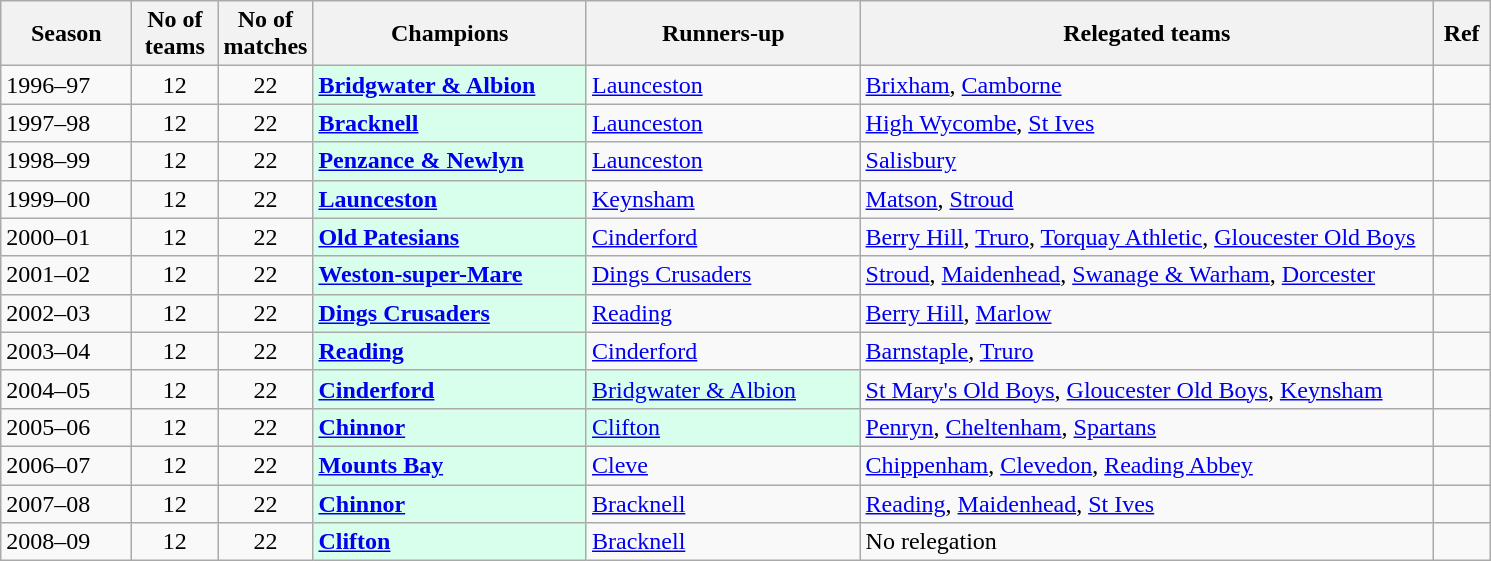<table class="wikitable">
<tr>
<th style="width:80px;">Season</th>
<th style="width:50px;">No of teams</th>
<th style="width:50px;">No of matches</th>
<th style="width:175px;">Champions</th>
<th style="width:175px;">Runners-up</th>
<th style="width:375px;">Relegated teams</th>
<th style="width:30px;">Ref</th>
</tr>
<tr>
<td>1996–97</td>
<td style="text-align: center;">12</td>
<td style="text-align: center;">22</td>
<td style="background:#d8ffeb;"><strong><a href='#'>Bridgwater & Albion</a></strong></td>
<td><a href='#'>Launceston</a></td>
<td><a href='#'>Brixham</a>, <a href='#'>Camborne</a></td>
<td></td>
</tr>
<tr>
<td>1997–98</td>
<td style="text-align: center;">12</td>
<td style="text-align: center;">22</td>
<td style="background:#d8ffeb;"><strong><a href='#'>Bracknell</a></strong></td>
<td><a href='#'>Launceston</a></td>
<td><a href='#'>High Wycombe</a>, <a href='#'>St Ives</a></td>
<td></td>
</tr>
<tr>
<td>1998–99</td>
<td style="text-align: center;">12</td>
<td style="text-align: center;">22</td>
<td style="background:#d8ffeb;"><strong><a href='#'>Penzance & Newlyn</a></strong></td>
<td><a href='#'>Launceston</a></td>
<td><a href='#'>Salisbury</a></td>
<td></td>
</tr>
<tr>
<td>1999–00</td>
<td style="text-align: center;">12</td>
<td style="text-align: center;">22</td>
<td style="background:#d8ffeb;"><strong><a href='#'>Launceston</a></strong></td>
<td><a href='#'>Keynsham</a></td>
<td><a href='#'>Matson</a>, <a href='#'>Stroud</a></td>
<td></td>
</tr>
<tr>
<td>2000–01</td>
<td style="text-align: center;">12</td>
<td style="text-align: center;">22</td>
<td style="background:#d8ffeb;"><strong><a href='#'>Old Patesians</a></strong></td>
<td><a href='#'>Cinderford</a></td>
<td><a href='#'>Berry Hill</a>, <a href='#'>Truro</a>, <a href='#'>Torquay Athletic</a>, <a href='#'>Gloucester Old Boys</a></td>
<td></td>
</tr>
<tr>
<td>2001–02</td>
<td style="text-align: center;">12</td>
<td style="text-align: center;">22</td>
<td style="background:#d8ffeb;"><strong><a href='#'>Weston-super-Mare</a></strong></td>
<td><a href='#'>Dings Crusaders</a></td>
<td><a href='#'>Stroud</a>, <a href='#'>Maidenhead</a>, <a href='#'>Swanage & Warham</a>, <a href='#'>Dorcester</a></td>
<td></td>
</tr>
<tr>
<td>2002–03</td>
<td style="text-align: center;">12</td>
<td style="text-align: center;">22</td>
<td style="background:#d8ffeb;"><strong><a href='#'>Dings Crusaders</a></strong></td>
<td><a href='#'>Reading</a></td>
<td><a href='#'>Berry Hill</a>, <a href='#'>Marlow</a></td>
<td></td>
</tr>
<tr>
<td>2003–04</td>
<td style="text-align: center;">12</td>
<td style="text-align: center;">22</td>
<td style="background:#d8ffeb;"><strong><a href='#'>Reading</a></strong></td>
<td><a href='#'>Cinderford</a></td>
<td><a href='#'>Barnstaple</a>, <a href='#'>Truro</a></td>
<td></td>
</tr>
<tr>
<td>2004–05</td>
<td style="text-align: center;">12</td>
<td style="text-align: center;">22</td>
<td style="background:#d8ffeb;"><strong><a href='#'>Cinderford</a></strong></td>
<td style="background:#d8ffeb;"><a href='#'>Bridgwater & Albion</a></td>
<td><a href='#'>St Mary's Old Boys</a>, <a href='#'>Gloucester Old Boys</a>, <a href='#'>Keynsham</a></td>
<td></td>
</tr>
<tr>
<td>2005–06</td>
<td style="text-align: center;">12</td>
<td style="text-align: center;">22</td>
<td style="background:#d8ffeb;"><strong><a href='#'>Chinnor</a></strong></td>
<td style="background:#d8ffeb;"><a href='#'>Clifton</a></td>
<td><a href='#'>Penryn</a>, <a href='#'>Cheltenham</a>, <a href='#'>Spartans</a></td>
<td></td>
</tr>
<tr>
<td>2006–07</td>
<td style="text-align: center;">12</td>
<td style="text-align: center;">22</td>
<td style="background:#d8ffeb;"><strong><a href='#'>Mounts Bay</a></strong></td>
<td><a href='#'>Cleve</a></td>
<td><a href='#'>Chippenham</a>, <a href='#'>Clevedon</a>, <a href='#'>Reading Abbey</a></td>
<td></td>
</tr>
<tr>
<td>2007–08</td>
<td style="text-align: center;">12</td>
<td style="text-align: center;">22</td>
<td style="background:#d8ffeb;"><strong><a href='#'>Chinnor</a></strong></td>
<td><a href='#'>Bracknell</a></td>
<td><a href='#'>Reading</a>, <a href='#'>Maidenhead</a>, <a href='#'>St Ives</a></td>
<td></td>
</tr>
<tr>
<td>2008–09</td>
<td style="text-align: center;">12</td>
<td style="text-align: center;">22</td>
<td style="background:#d8ffeb;"><strong><a href='#'>Clifton</a></strong></td>
<td><a href='#'>Bracknell</a></td>
<td>No relegation</td>
<td></td>
</tr>
</table>
